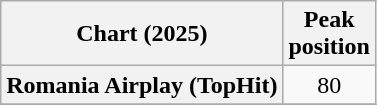<table class="wikitable plainrowheaders" style="text-align:center">
<tr>
<th scope="col">Chart (2025)</th>
<th scope="col">Peak<br>position</th>
</tr>
<tr>
<th scope="row">Romania Airplay (TopHit)</th>
<td>80</td>
</tr>
<tr>
</tr>
</table>
